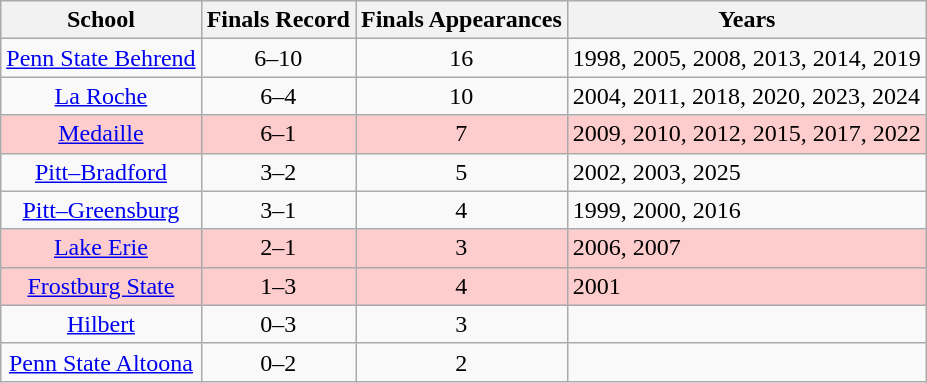<table class="wikitable sortable" style="text-align:center;">
<tr>
<th>School</th>
<th>Finals Record</th>
<th>Finals Appearances</th>
<th class=unsortable>Years</th>
</tr>
<tr>
<td><a href='#'>Penn State Behrend</a></td>
<td>6–10</td>
<td>16</td>
<td align=left>1998, 2005, 2008, 2013, 2014, 2019</td>
</tr>
<tr>
<td><a href='#'>La Roche</a></td>
<td>6–4</td>
<td>10</td>
<td align=left>2004, 2011, 2018, 2020, 2023, 2024</td>
</tr>
<tr bgcolor=#fdcccc>
<td><a href='#'>Medaille</a></td>
<td>6–1</td>
<td>7</td>
<td align=left>2009, 2010, 2012, 2015, 2017, 2022</td>
</tr>
<tr>
<td><a href='#'>Pitt–Bradford</a></td>
<td>3–2</td>
<td>5</td>
<td align=left>2002, 2003, 2025</td>
</tr>
<tr>
<td><a href='#'>Pitt–Greensburg</a></td>
<td>3–1</td>
<td>4</td>
<td align=left>1999, 2000, 2016</td>
</tr>
<tr bgcolor=#fdcccc>
<td><a href='#'>Lake Erie</a></td>
<td>2–1</td>
<td>3</td>
<td align=left>2006, 2007</td>
</tr>
<tr bgcolor=#fdcccc>
<td><a href='#'>Frostburg State</a></td>
<td>1–3</td>
<td>4</td>
<td align=left>2001</td>
</tr>
<tr>
<td><a href='#'>Hilbert</a></td>
<td>0–3</td>
<td>3</td>
<td align=left></td>
</tr>
<tr>
<td><a href='#'>Penn State Altoona</a></td>
<td>0–2</td>
<td>2</td>
<td align=left></td>
</tr>
</table>
